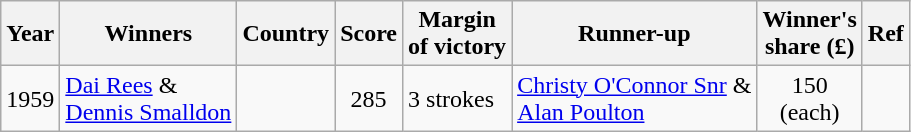<table class="wikitable">
<tr>
<th>Year</th>
<th>Winners</th>
<th>Country</th>
<th>Score</th>
<th>Margin<br>of victory</th>
<th>Runner-up</th>
<th>Winner's<br>share (£)</th>
<th>Ref</th>
</tr>
<tr>
<td>1959</td>
<td><a href='#'>Dai Rees</a> &<br><a href='#'>Dennis Smalldon</a></td>
<td><br></td>
<td align=center>285</td>
<td>3 strokes</td>
<td> <a href='#'>Christy O'Connor Snr</a> &<br> <a href='#'>Alan Poulton</a></td>
<td align=center>150<br>(each)</td>
<td></td>
</tr>
</table>
